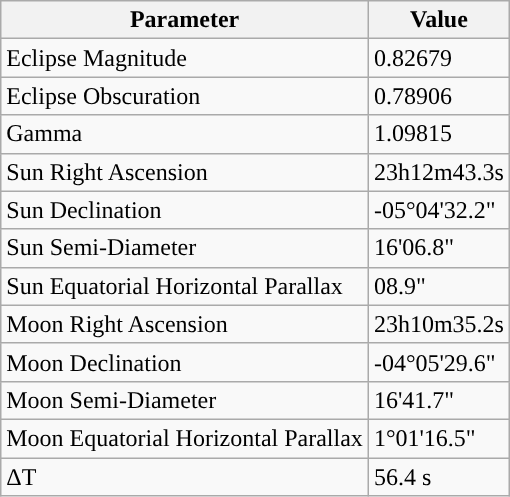<table class="wikitable">
<tr>
<th>Parameter</th>
<th>Value</th>
</tr>
<tr>
<td>Eclipse Magnitude</td>
<td>0.82679</td>
</tr>
<tr>
<td>Eclipse Obscuration</td>
<td>0.78906</td>
</tr>
<tr>
<td>Gamma</td>
<td>1.09815</td>
</tr>
<tr>
<td>Sun Right Ascension</td>
<td>23h12m43.3s</td>
</tr>
<tr>
<td>Sun Declination</td>
<td>-05°04'32.2"</td>
</tr>
<tr>
<td>Sun Semi-Diameter</td>
<td>16'06.8"</td>
</tr>
<tr>
<td>Sun Equatorial Horizontal Parallax</td>
<td>08.9"</td>
</tr>
<tr>
<td>Moon Right Ascension</td>
<td>23h10m35.2s</td>
</tr>
<tr>
<td>Moon Declination</td>
<td>-04°05'29.6"</td>
</tr>
<tr>
<td>Moon Semi-Diameter</td>
<td>16'41.7"</td>
</tr>
<tr>
<td>Moon Equatorial Horizontal Parallax</td>
<td>1°01'16.5"</td>
</tr>
<tr>
<td>ΔT</td>
<td>56.4 s</td>
</tr>
</table>
